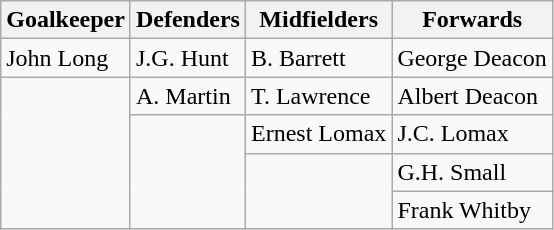<table class="wikitable" style="text-align:center">
<tr>
<th>Goalkeeper</th>
<th>Defenders</th>
<th>Midfielders</th>
<th>Forwards</th>
</tr>
<tr>
<td align="left"> John Long</td>
<td align="left"> J.G. Hunt</td>
<td align="left"> B. Barrett</td>
<td align="left"> George Deacon</td>
</tr>
<tr>
<td rowspan=4></td>
<td align="left"> A. Martin</td>
<td align="left"> T. Lawrence</td>
<td align="left"> Albert Deacon</td>
</tr>
<tr>
<td rowspan=3></td>
<td align="left"> Ernest Lomax</td>
<td align="left"> J.C. Lomax</td>
</tr>
<tr>
<td rowspan=2></td>
<td align="left"> G.H. Small</td>
</tr>
<tr>
<td align="left"> Frank Whitby</td>
</tr>
</table>
